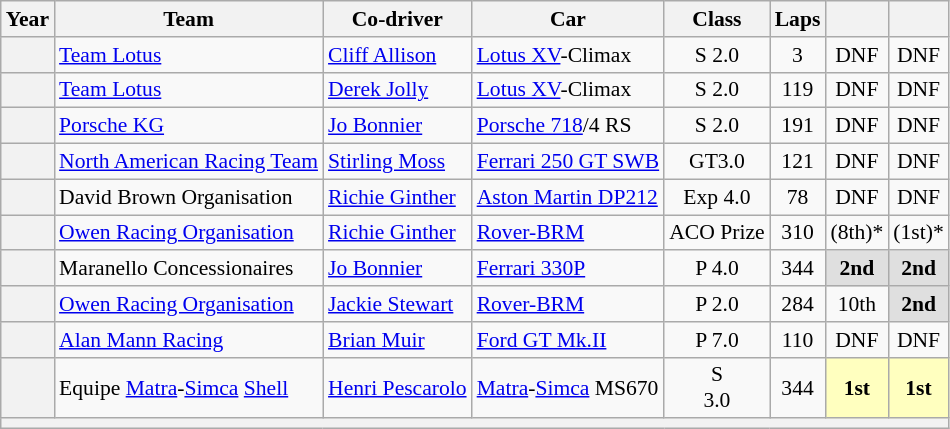<table class="wikitable" style="text-align:center; font-size:90%">
<tr>
<th>Year</th>
<th>Team</th>
<th>Co-driver</th>
<th>Car</th>
<th>Class</th>
<th>Laps</th>
<th></th>
<th></th>
</tr>
<tr>
<th></th>
<td align="left"> <a href='#'>Team Lotus</a></td>
<td align="left"> <a href='#'>Cliff Allison</a></td>
<td align="left"><a href='#'>Lotus XV</a>-Climax</td>
<td>S 2.0</td>
<td>3</td>
<td>DNF</td>
<td>DNF</td>
</tr>
<tr>
<th></th>
<td align="left"> <a href='#'>Team Lotus</a></td>
<td align="left"> <a href='#'>Derek Jolly</a></td>
<td align="left"><a href='#'>Lotus XV</a>-Climax</td>
<td>S 2.0</td>
<td>119</td>
<td>DNF</td>
<td>DNF</td>
</tr>
<tr>
<th></th>
<td align="left"> <a href='#'>Porsche KG</a></td>
<td align="left"> <a href='#'>Jo Bonnier</a></td>
<td align="left"><a href='#'>Porsche 718</a>/4 RS</td>
<td>S 2.0</td>
<td>191</td>
<td>DNF</td>
<td>DNF</td>
</tr>
<tr>
<th></th>
<td align="left"> <a href='#'>North American Racing Team</a></td>
<td align="left"> <a href='#'>Stirling Moss</a></td>
<td align="left"><a href='#'>Ferrari 250 GT SWB</a></td>
<td>GT3.0</td>
<td>121</td>
<td>DNF</td>
<td>DNF</td>
</tr>
<tr>
<th></th>
<td align="left"> David Brown Organisation</td>
<td align="left"> <a href='#'>Richie Ginther</a></td>
<td align="left"><a href='#'>Aston Martin DP212</a></td>
<td>Exp 4.0</td>
<td>78</td>
<td>DNF</td>
<td>DNF</td>
</tr>
<tr>
<th></th>
<td align="left"> <a href='#'>Owen Racing Organisation</a></td>
<td align="left"> <a href='#'>Richie Ginther</a></td>
<td align="left"><a href='#'>Rover-BRM</a></td>
<td>ACO Prize</td>
<td>310</td>
<td>(8th)*</td>
<td>(1st)*</td>
</tr>
<tr>
<th></th>
<td align="left"> Maranello Concessionaires</td>
<td align="left"> <a href='#'>Jo Bonnier</a></td>
<td align="left"><a href='#'>Ferrari 330P</a></td>
<td>P 4.0</td>
<td>344</td>
<td style="background:#DFDFDF;"><strong>2nd</strong></td>
<td style="background:#DFDFDF;"><strong>2nd</strong></td>
</tr>
<tr>
<th></th>
<td align="left"> <a href='#'>Owen Racing Organisation</a></td>
<td align="left"> <a href='#'>Jackie Stewart</a></td>
<td align="left"><a href='#'>Rover-BRM</a></td>
<td>P 2.0</td>
<td>284</td>
<td>10th</td>
<td style="background:#dfdfdf;"><strong>2nd</strong></td>
</tr>
<tr>
<th></th>
<td align="left"> <a href='#'>Alan Mann Racing</a></td>
<td align="left"> <a href='#'>Brian Muir</a></td>
<td align="left"><a href='#'>Ford GT Mk.II</a></td>
<td>P 7.0</td>
<td>110</td>
<td>DNF</td>
<td>DNF</td>
</tr>
<tr>
<th></th>
<td align="left"> Equipe <a href='#'>Matra</a>-<a href='#'>Simca</a> <a href='#'>Shell</a></td>
<td align="left"> <a href='#'>Henri Pescarolo</a></td>
<td align="left"><a href='#'>Matra</a>-<a href='#'>Simca</a> MS670</td>
<td>S<br>3.0</td>
<td>344</td>
<td style="background:#FFFFBF;"><strong>1st</strong></td>
<td style="background:#FFFFBF;"><strong>1st</strong></td>
</tr>
<tr>
<th colspan="8"></th>
</tr>
</table>
